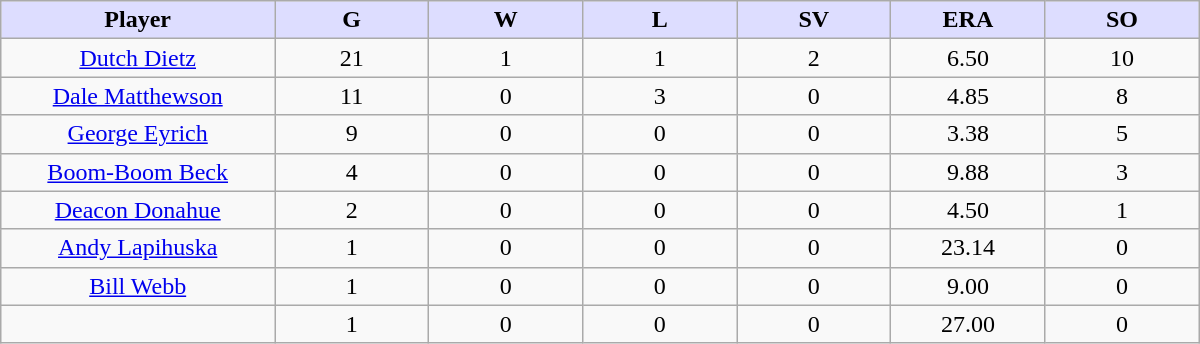<table class="wikitable sortable">
<tr>
<th style="background:#ddf; width:16%;">Player</th>
<th style="background:#ddf; width:9%;">G</th>
<th style="background:#ddf; width:9%;">W</th>
<th style="background:#ddf; width:9%;">L</th>
<th style="background:#ddf; width:9%;">SV</th>
<th style="background:#ddf; width:9%;">ERA</th>
<th style="background:#ddf; width:9%;">SO</th>
</tr>
<tr style="text-align:center;">
<td><a href='#'>Dutch Dietz</a></td>
<td>21</td>
<td>1</td>
<td>1</td>
<td>2</td>
<td>6.50</td>
<td>10</td>
</tr>
<tr align=center>
<td><a href='#'>Dale Matthewson</a></td>
<td>11</td>
<td>0</td>
<td>3</td>
<td>0</td>
<td>4.85</td>
<td>8</td>
</tr>
<tr align=center>
<td><a href='#'>George Eyrich</a></td>
<td>9</td>
<td>0</td>
<td>0</td>
<td>0</td>
<td>3.38</td>
<td>5</td>
</tr>
<tr align=center>
<td><a href='#'>Boom-Boom Beck</a></td>
<td>4</td>
<td>0</td>
<td>0</td>
<td>0</td>
<td>9.88</td>
<td>3</td>
</tr>
<tr align=center>
<td><a href='#'>Deacon Donahue</a></td>
<td>2</td>
<td>0</td>
<td>0</td>
<td>0</td>
<td>4.50</td>
<td>1</td>
</tr>
<tr align=center>
<td><a href='#'>Andy Lapihuska</a></td>
<td>1</td>
<td>0</td>
<td>0</td>
<td>0</td>
<td>23.14</td>
<td>0</td>
</tr>
<tr align=center>
<td><a href='#'>Bill Webb</a></td>
<td>1</td>
<td>0</td>
<td>0</td>
<td>0</td>
<td>9.00</td>
<td>0</td>
</tr>
<tr align=center>
<td></td>
<td>1</td>
<td>0</td>
<td>0</td>
<td>0</td>
<td>27.00</td>
<td>0</td>
</tr>
</table>
